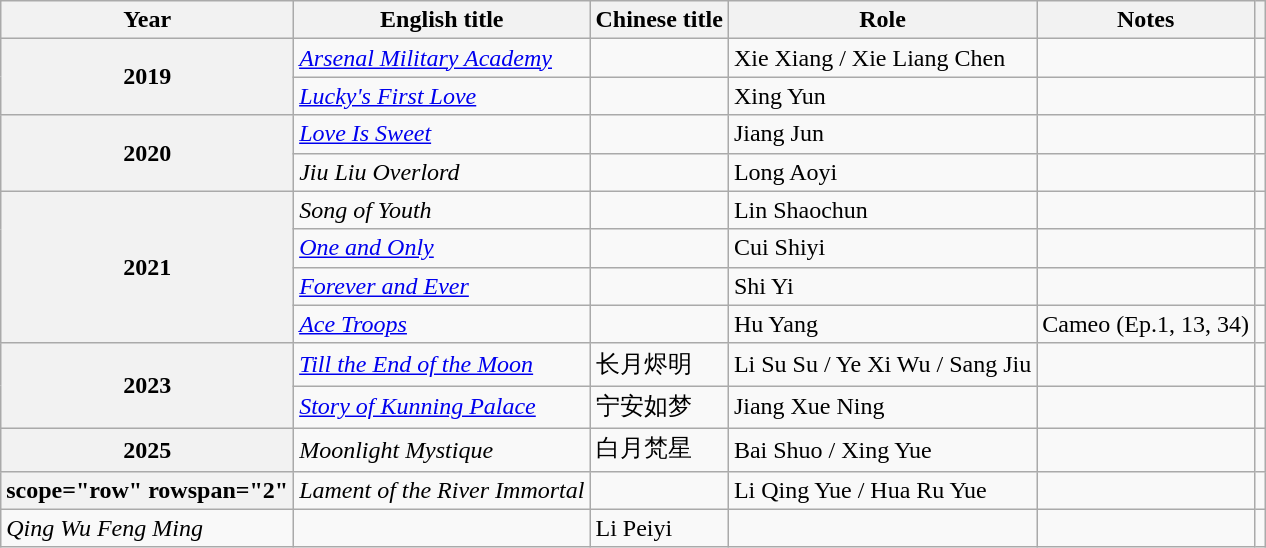<table class="wikitable plainrowheaders">
<tr>
<th scope="col">Year</th>
<th scope="col">English title</th>
<th scope="col">Chinese title</th>
<th scope="col">Role</th>
<th scope="col">Notes</th>
<th scope="col" class="unsortable"></th>
</tr>
<tr>
<th scope="row" rowspan="2">2019</th>
<td><em><a href='#'>Arsenal Military Academy</a></em></td>
<td></td>
<td>Xie Xiang / Xie Liang Chen</td>
<td></td>
<td style="text-align:center"></td>
</tr>
<tr>
<td><em><a href='#'>Lucky's First Love</a></em></td>
<td></td>
<td>Xing Yun</td>
<td></td>
<td style="text-align:center"></td>
</tr>
<tr>
<th scope="row" rowspan="2">2020</th>
<td><em><a href='#'>Love Is Sweet</a></em></td>
<td></td>
<td>Jiang Jun</td>
<td></td>
<td style="text-align:center"></td>
</tr>
<tr>
<td><em>Jiu Liu Overlord</em></td>
<td></td>
<td>Long Aoyi</td>
<td></td>
<td style="text-align:center"></td>
</tr>
<tr>
<th scope="row" rowspan="4">2021</th>
<td><em>Song of Youth</em></td>
<td></td>
<td>Lin Shaochun</td>
<td></td>
<td style="text-align:center"></td>
</tr>
<tr>
<td><em><a href='#'>One and Only</a></em></td>
<td></td>
<td>Cui Shiyi</td>
<td></td>
<td style="text-align:center"></td>
</tr>
<tr>
<td><em><a href='#'>Forever and Ever</a></em></td>
<td></td>
<td>Shi Yi</td>
<td></td>
<td style="text-align:center"></td>
</tr>
<tr>
<td><em><a href='#'>Ace Troops</a></em></td>
<td></td>
<td>Hu Yang</td>
<td>Cameo (Ep.1, 13, 34)</td>
<td style="text-align:center"></td>
</tr>
<tr>
<th scope="row" rowspan="2">2023</th>
<td><em><a href='#'>Till the End of the Moon</a></em></td>
<td>长月烬明</td>
<td>Li Su Su / Ye Xi Wu / Sang Jiu</td>
<td></td>
<td style="text-align:center"></td>
</tr>
<tr>
<td><em><a href='#'>Story of Kunning Palace</a></em></td>
<td>宁安如梦</td>
<td>Jiang Xue Ning</td>
<td></td>
<td style="text-align:center"></td>
</tr>
<tr>
<th scope="row">2025</th>
<td><em>Moonlight Mystique</em></td>
<td>白月梵星</td>
<td>Bai Shuo / Xing Yue</td>
<td></td>
<td style="text-align:center"></td>
</tr>
<tr>
<th>scope="row" rowspan="2" </th>
<td><em>Lament of the River Immortal</em></td>
<td></td>
<td>Li Qing Yue / Hua Ru Yue</td>
<td></td>
<td style="text-align:center"></td>
</tr>
<tr>
<td><em>Qing Wu Feng Ming</em></td>
<td></td>
<td>Li Peiyi</td>
<td></td>
<td style="text-align:center"></td>
</tr>
</table>
